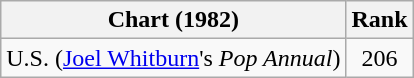<table class="wikitable">
<tr>
<th>Chart (1982)</th>
<th>Rank</th>
</tr>
<tr>
<td>U.S. (<a href='#'>Joel Whitburn</a>'s <em>Pop Annual</em>) </td>
<td style="text-align:center;">206</td>
</tr>
</table>
